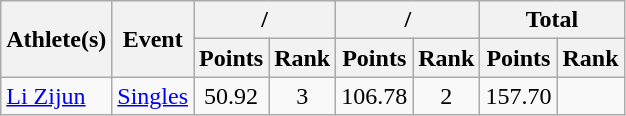<table class="wikitable">
<tr>
<th rowspan="2">Athlete(s)</th>
<th rowspan="2">Event</th>
<th colspan="2">/</th>
<th colspan="2">/</th>
<th colspan="2">Total</th>
</tr>
<tr>
<th>Points</th>
<th>Rank</th>
<th>Points</th>
<th>Rank</th>
<th>Points</th>
<th>Rank</th>
</tr>
<tr>
<td><a href='#'>Li Zijun</a></td>
<td><a href='#'>Singles</a></td>
<td align="center">50.92</td>
<td align="center">3</td>
<td align="center">106.78</td>
<td align="center">2</td>
<td align="center">157.70</td>
<td align="center"></td>
</tr>
</table>
